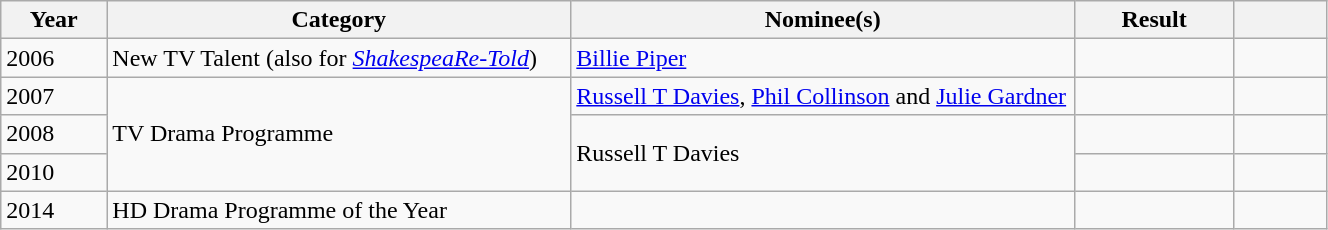<table class="wikitable" style="width:70%">
<tr>
<th style="width:8%">Year</th>
<th style="width:35%">Category</th>
<th style="width:38%">Nominee(s)</th>
<th style="width:12%">Result</th>
<th style="width:7%"></th>
</tr>
<tr>
<td>2006</td>
<td>New TV Talent (also for <em><a href='#'>ShakespeaRe-Told</a></em>)</td>
<td><a href='#'>Billie Piper</a></td>
<td></td>
<td></td>
</tr>
<tr>
<td>2007</td>
<td rowspan="3">TV Drama Programme</td>
<td><a href='#'>Russell T Davies</a>, <a href='#'>Phil Collinson</a> and <a href='#'>Julie Gardner</a></td>
<td></td>
<td></td>
</tr>
<tr>
<td>2008</td>
<td rowspan="2">Russell T Davies</td>
<td></td>
<td></td>
</tr>
<tr>
<td>2010</td>
<td></td>
<td></td>
</tr>
<tr>
<td>2014</td>
<td>HD Drama Programme of the Year</td>
<td></td>
<td></td>
<td></td>
</tr>
</table>
